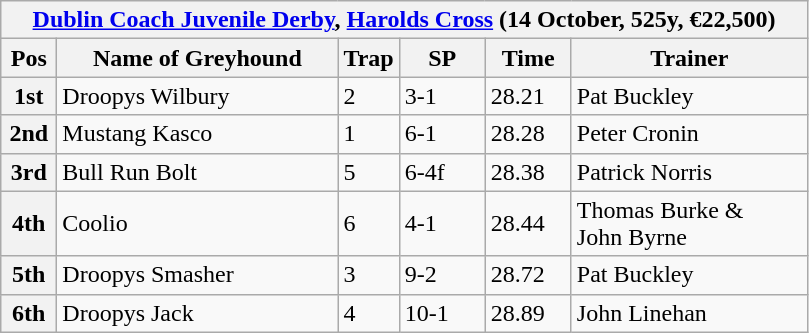<table class="wikitable">
<tr>
<th colspan="6"><a href='#'>Dublin Coach Juvenile Derby</a>, <a href='#'>Harolds Cross</a> (14 October, 525y, €22,500)</th>
</tr>
<tr>
<th width=30>Pos</th>
<th width=180>Name of Greyhound</th>
<th width=30>Trap</th>
<th width=50>SP</th>
<th width=50>Time</th>
<th width=150>Trainer</th>
</tr>
<tr>
<th>1st</th>
<td>Droopys Wilbury</td>
<td>2</td>
<td>3-1</td>
<td>28.21</td>
<td>Pat Buckley</td>
</tr>
<tr>
<th>2nd</th>
<td>Mustang Kasco</td>
<td>1</td>
<td>6-1</td>
<td>28.28</td>
<td>Peter Cronin</td>
</tr>
<tr>
<th>3rd</th>
<td>Bull Run Bolt</td>
<td>5</td>
<td>6-4f</td>
<td>28.38</td>
<td>Patrick Norris</td>
</tr>
<tr>
<th>4th</th>
<td>Coolio</td>
<td>6</td>
<td>4-1</td>
<td>28.44</td>
<td>Thomas Burke &<br>John Byrne</td>
</tr>
<tr>
<th>5th</th>
<td>Droopys Smasher</td>
<td>3</td>
<td>9-2</td>
<td>28.72</td>
<td>Pat Buckley</td>
</tr>
<tr>
<th>6th</th>
<td>Droopys Jack</td>
<td>4</td>
<td>10-1</td>
<td>28.89</td>
<td>John Linehan</td>
</tr>
</table>
